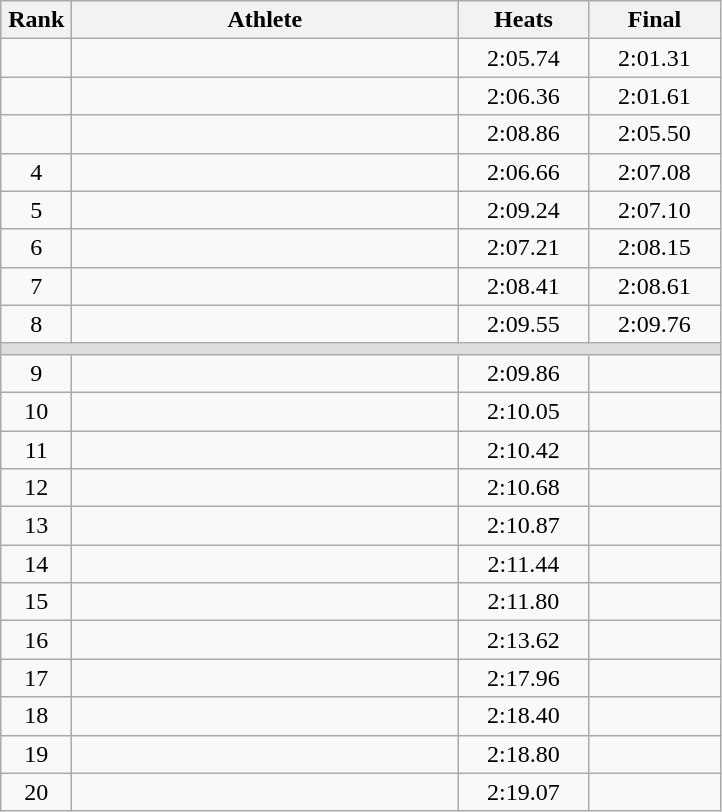<table class=wikitable style="text-align:center">
<tr>
<th width=40>Rank</th>
<th width=250>Athlete</th>
<th width=80>Heats</th>
<th width=80>Final</th>
</tr>
<tr>
<td></td>
<td align=left></td>
<td>2:05.74</td>
<td>2:01.31</td>
</tr>
<tr>
<td></td>
<td align=left></td>
<td>2:06.36</td>
<td>2:01.61</td>
</tr>
<tr>
<td></td>
<td align=left></td>
<td>2:08.86</td>
<td>2:05.50</td>
</tr>
<tr>
<td>4</td>
<td align=left></td>
<td>2:06.66</td>
<td>2:07.08</td>
</tr>
<tr>
<td>5</td>
<td align=left></td>
<td>2:09.24</td>
<td>2:07.10</td>
</tr>
<tr>
<td>6</td>
<td align=left></td>
<td>2:07.21</td>
<td>2:08.15</td>
</tr>
<tr>
<td>7</td>
<td align=left></td>
<td>2:08.41</td>
<td>2:08.61</td>
</tr>
<tr>
<td>8</td>
<td align=left></td>
<td>2:09.55</td>
<td>2:09.76</td>
</tr>
<tr bgcolor=#DDDDDD>
<td colspan=4></td>
</tr>
<tr>
<td>9</td>
<td align=left></td>
<td>2:09.86</td>
<td></td>
</tr>
<tr>
<td>10</td>
<td align=left></td>
<td>2:10.05</td>
<td></td>
</tr>
<tr>
<td>11</td>
<td align=left></td>
<td>2:10.42</td>
<td></td>
</tr>
<tr>
<td>12</td>
<td align=left></td>
<td>2:10.68</td>
<td></td>
</tr>
<tr>
<td>13</td>
<td align=left></td>
<td>2:10.87</td>
<td></td>
</tr>
<tr>
<td>14</td>
<td align=left></td>
<td>2:11.44</td>
<td></td>
</tr>
<tr>
<td>15</td>
<td align=left></td>
<td>2:11.80</td>
<td></td>
</tr>
<tr>
<td>16</td>
<td align=left></td>
<td>2:13.62</td>
<td></td>
</tr>
<tr>
<td>17</td>
<td align=left></td>
<td>2:17.96</td>
<td></td>
</tr>
<tr>
<td>18</td>
<td align=left></td>
<td>2:18.40</td>
<td></td>
</tr>
<tr>
<td>19</td>
<td align=left></td>
<td>2:18.80</td>
<td></td>
</tr>
<tr>
<td>20</td>
<td align=left></td>
<td>2:19.07</td>
<td></td>
</tr>
</table>
